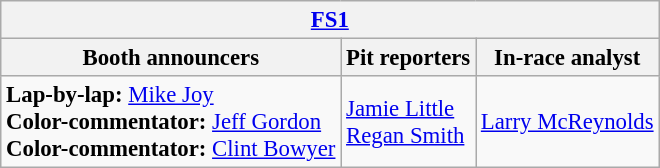<table class="wikitable" style="font-size: 95%;">
<tr>
<th colspan="3"><a href='#'>FS1</a></th>
</tr>
<tr>
<th>Booth announcers</th>
<th>Pit reporters</th>
<th>In-race analyst</th>
</tr>
<tr>
<td><strong>Lap-by-lap:</strong> <a href='#'>Mike Joy</a><br><strong>Color-commentator:</strong> <a href='#'>Jeff Gordon</a><br><strong>Color-commentator:</strong> <a href='#'>Clint Bowyer</a></td>
<td><a href='#'>Jamie Little</a><br><a href='#'>Regan Smith</a></td>
<td><a href='#'>Larry McReynolds</a></td>
</tr>
</table>
